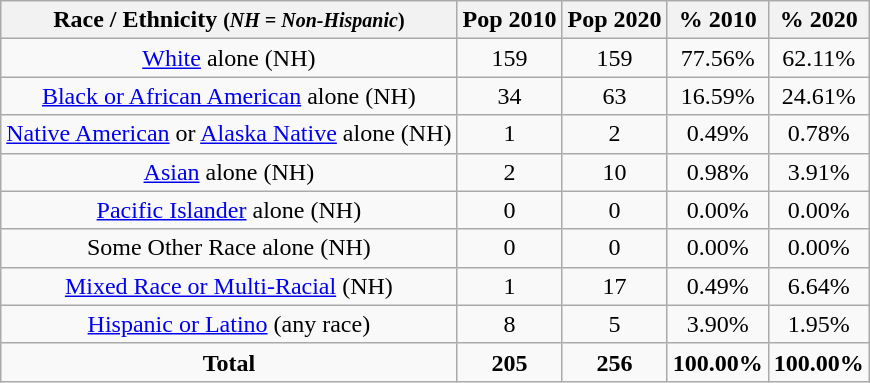<table class="wikitable" style="text-align:center;">
<tr>
<th>Race / Ethnicity <small>(<em>NH = Non-Hispanic</em>)</small></th>
<th>Pop 2010</th>
<th>Pop 2020</th>
<th>% 2010</th>
<th>% 2020</th>
</tr>
<tr>
<td><a href='#'>White</a> alone (NH)</td>
<td>159</td>
<td>159</td>
<td>77.56%</td>
<td>62.11%</td>
</tr>
<tr>
<td><a href='#'>Black or African American</a> alone (NH)</td>
<td>34</td>
<td>63</td>
<td>16.59%</td>
<td>24.61%</td>
</tr>
<tr>
<td><a href='#'>Native American</a> or <a href='#'>Alaska Native</a> alone (NH)</td>
<td>1</td>
<td>2</td>
<td>0.49%</td>
<td>0.78%</td>
</tr>
<tr>
<td><a href='#'>Asian</a> alone (NH)</td>
<td>2</td>
<td>10</td>
<td>0.98%</td>
<td>3.91%</td>
</tr>
<tr>
<td><a href='#'>Pacific Islander</a> alone (NH)</td>
<td>0</td>
<td>0</td>
<td>0.00%</td>
<td>0.00%</td>
</tr>
<tr>
<td>Some Other Race alone (NH)</td>
<td>0</td>
<td>0</td>
<td>0.00%</td>
<td>0.00%</td>
</tr>
<tr>
<td><a href='#'>Mixed Race or Multi-Racial</a> (NH)</td>
<td>1</td>
<td>17</td>
<td>0.49%</td>
<td>6.64%</td>
</tr>
<tr>
<td><a href='#'>Hispanic or Latino</a> (any race)</td>
<td>8</td>
<td>5</td>
<td>3.90%</td>
<td>1.95%</td>
</tr>
<tr>
<td><strong>Total</strong></td>
<td><strong>205</strong></td>
<td><strong>256</strong></td>
<td><strong>100.00%</strong></td>
<td><strong>100.00%</strong></td>
</tr>
</table>
